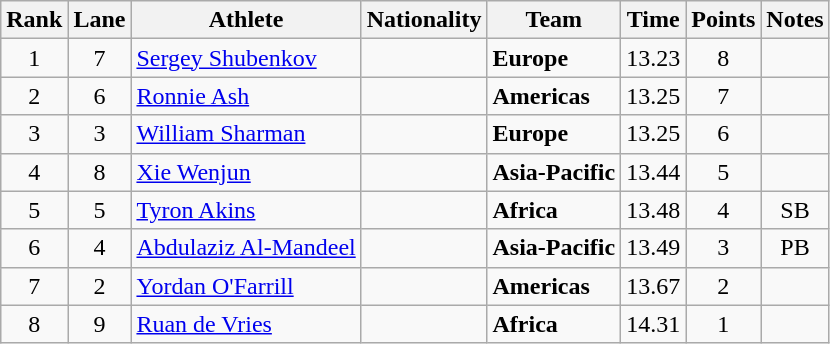<table class="wikitable sortable" style="text-align:center">
<tr>
<th>Rank</th>
<th>Lane</th>
<th>Athlete</th>
<th>Nationality</th>
<th>Team</th>
<th>Time</th>
<th>Points</th>
<th>Notes</th>
</tr>
<tr>
<td>1</td>
<td>7</td>
<td align="left"><a href='#'>Sergey Shubenkov</a></td>
<td align=left></td>
<td align=left><strong>Europe</strong></td>
<td>13.23</td>
<td>8</td>
<td></td>
</tr>
<tr>
<td>2</td>
<td>6</td>
<td align="left"><a href='#'>Ronnie Ash</a></td>
<td align=left></td>
<td align=left><strong>Americas</strong></td>
<td>13.25</td>
<td>7</td>
<td></td>
</tr>
<tr>
<td>3</td>
<td>3</td>
<td align="left"><a href='#'>William Sharman</a></td>
<td align=left></td>
<td align=left><strong>Europe</strong></td>
<td>13.25</td>
<td>6</td>
<td></td>
</tr>
<tr>
<td>4</td>
<td>8</td>
<td align="left"><a href='#'>Xie Wenjun</a></td>
<td align=left></td>
<td align=left><strong>Asia-Pacific</strong></td>
<td>13.44</td>
<td>5</td>
<td></td>
</tr>
<tr>
<td>5</td>
<td>5</td>
<td align="left"><a href='#'>Tyron Akins</a></td>
<td align=left></td>
<td align=left><strong>Africa</strong></td>
<td>13.48</td>
<td>4</td>
<td>SB</td>
</tr>
<tr>
<td>6</td>
<td>4</td>
<td align="left"><a href='#'>Abdulaziz Al-Mandeel</a></td>
<td align=left></td>
<td align=left><strong>Asia-Pacific</strong></td>
<td>13.49</td>
<td>3</td>
<td>PB</td>
</tr>
<tr>
<td>7</td>
<td>2</td>
<td align="left"><a href='#'>Yordan O'Farrill</a></td>
<td align=left></td>
<td align=left><strong>Americas</strong></td>
<td>13.67</td>
<td>2</td>
<td></td>
</tr>
<tr>
<td>8</td>
<td>9</td>
<td align="left"><a href='#'>Ruan de Vries</a></td>
<td align=left></td>
<td align=left><strong>Africa</strong></td>
<td>14.31</td>
<td>1</td>
<td></td>
</tr>
</table>
